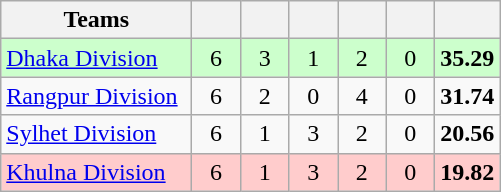<table class="wikitable" style="text-align:center">
<tr>
<th style="width:120px">Teams</th>
<th style="width:25px"></th>
<th style="width:25px"></th>
<th style="width:25px"></th>
<th style="width:25px"></th>
<th style="width:25px"></th>
<th style="width:25px"></th>
</tr>
<tr style="background:#cfc;">
<td style="text-align:left"><a href='#'>Dhaka Division</a></td>
<td>6</td>
<td>3</td>
<td>1</td>
<td>2</td>
<td>0</td>
<td><strong>35.29</strong></td>
</tr>
<tr>
<td style="text-align:left"><a href='#'>Rangpur Division</a></td>
<td>6</td>
<td>2</td>
<td>0</td>
<td>4</td>
<td>0</td>
<td><strong>31.74</strong></td>
</tr>
<tr>
<td style="text-align:left"><a href='#'>Sylhet Division</a></td>
<td>6</td>
<td>1</td>
<td>3</td>
<td>2</td>
<td>0</td>
<td><strong>20.56</strong></td>
</tr>
<tr style="background:#fcc;">
<td style="text-align:left"><a href='#'>Khulna Division</a></td>
<td>6</td>
<td>1</td>
<td>3</td>
<td>2</td>
<td>0</td>
<td><strong>19.82</strong></td>
</tr>
</table>
